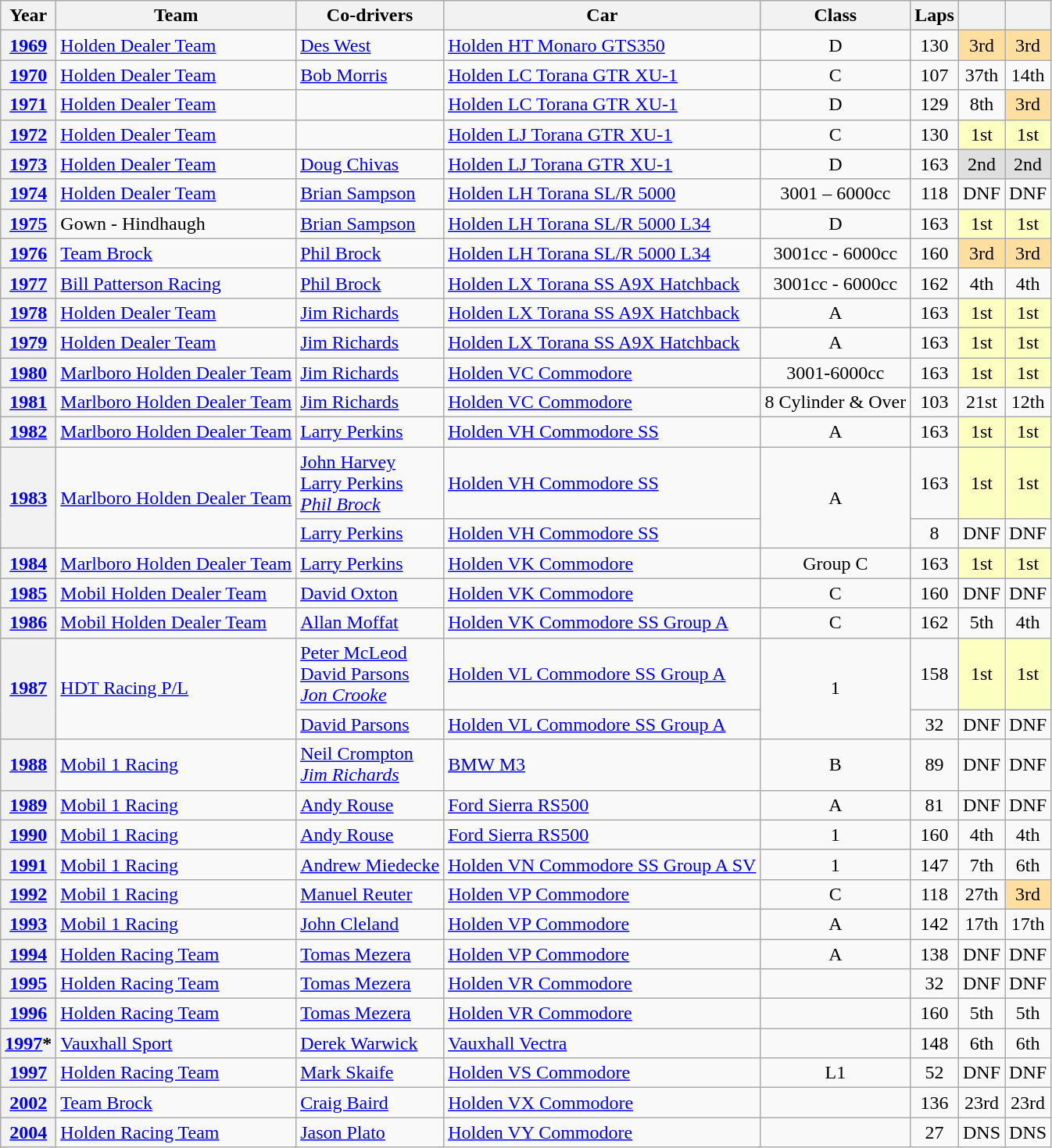<table class="wikitable" style="text-align:center">
<tr>
<th>Year</th>
<th>Team</th>
<th>Co-drivers</th>
<th>Car</th>
<th>Class</th>
<th>Laps</th>
<th></th>
<th></th>
</tr>
<tr>
<th><a href='#'>1969</a></th>
<td align="left"> <a href='#'>Holden Dealer Team</a></td>
<td align="left"> <a href='#'>Des West</a></td>
<td align="left"><a href='#'>Holden HT Monaro GTS350</a></td>
<td>D</td>
<td>130</td>
<td style="background:#ffdf9f;">3rd</td>
<td style="background:#ffdf9f;">3rd</td>
</tr>
<tr>
<th><a href='#'>1970</a></th>
<td align="left"> <a href='#'>Holden Dealer Team</a></td>
<td align="left"> <a href='#'>Bob Morris</a></td>
<td align="left"><a href='#'>Holden LC Torana GTR XU-1</a></td>
<td>C</td>
<td>107</td>
<td>37th</td>
<td>14th</td>
</tr>
<tr>
<th><a href='#'>1971</a></th>
<td align="left"> <a href='#'>Holden Dealer Team</a></td>
<td align="left"></td>
<td align="left"><a href='#'>Holden LC Torana GTR XU-1</a></td>
<td>D</td>
<td>129</td>
<td>8th</td>
<td style="background:#ffdf9f;">3rd</td>
</tr>
<tr>
<th><a href='#'>1972</a></th>
<td align="left"> <a href='#'>Holden Dealer Team</a></td>
<td align="left"></td>
<td align="left"><a href='#'>Holden LJ Torana GTR XU-1</a></td>
<td>C</td>
<td>130</td>
<td style="background:#fbffbf;">1st</td>
<td style="background:#fbffbf;">1st</td>
</tr>
<tr>
<th><a href='#'>1973</a></th>
<td align="left"> <a href='#'>Holden Dealer Team</a></td>
<td align="left"> <a href='#'>Doug Chivas</a></td>
<td align="left"><a href='#'>Holden LJ Torana GTR XU-1</a></td>
<td>D</td>
<td>163</td>
<td style="background:#dfdfdf;">2nd</td>
<td style="background:#dfdfdf;">2nd</td>
</tr>
<tr>
<th><a href='#'>1974</a></th>
<td align="left"> <a href='#'>Holden Dealer Team</a></td>
<td align="left"> <a href='#'>Brian Sampson</a></td>
<td align="left"><a href='#'>Holden LH Torana SL/R 5000</a></td>
<td>3001 – 6000cc</td>
<td>118</td>
<td>DNF</td>
<td>DNF</td>
</tr>
<tr>
<th><a href='#'>1975</a></th>
<td align="left"> Gown - Hindhaugh</td>
<td align="left"> <a href='#'>Brian Sampson</a></td>
<td align="left"><a href='#'>Holden LH Torana SL/R 5000 L34</a></td>
<td>D</td>
<td>163</td>
<td style="background:#fbffbf;">1st</td>
<td style="background:#fbffbf;">1st</td>
</tr>
<tr>
<th><a href='#'>1976</a></th>
<td align="left"> <a href='#'>Team Brock</a></td>
<td align="left"> <a href='#'>Phil Brock</a></td>
<td align="left"><a href='#'>Holden LH Torana SL/R 5000 L34</a></td>
<td>3001cc - 6000cc</td>
<td>160</td>
<td style="background:#ffdf9f;">3rd</td>
<td style="background:#ffdf9f;">3rd</td>
</tr>
<tr>
<th><a href='#'>1977</a></th>
<td align="left"> <a href='#'>Bill Patterson Racing</a></td>
<td align="left"> <a href='#'>Phil Brock</a></td>
<td align="left"><a href='#'>Holden LX Torana SS A9X Hatchback</a></td>
<td>3001cc - 6000cc</td>
<td>162</td>
<td>4th</td>
<td>4th</td>
</tr>
<tr>
<th><a href='#'>1978</a></th>
<td align="left"> <a href='#'>Holden Dealer Team</a></td>
<td align="left"> <a href='#'>Jim Richards</a></td>
<td align="left"><a href='#'>Holden LX Torana SS A9X Hatchback</a></td>
<td>A</td>
<td>163</td>
<td style="background:#fbffbf;">1st</td>
<td style="background:#fbffbf;">1st</td>
</tr>
<tr>
<th><a href='#'>1979</a></th>
<td align="left"> <a href='#'>Holden Dealer Team</a></td>
<td align="left"> <a href='#'>Jim Richards</a></td>
<td align="left"><a href='#'>Holden LX Torana SS A9X Hatchback</a></td>
<td>A</td>
<td>163</td>
<td style="background:#fbffbf;">1st</td>
<td style="background:#fbffbf;">1st</td>
</tr>
<tr>
<th><a href='#'>1980</a></th>
<td align="left"> <a href='#'>Marlboro Holden Dealer Team</a></td>
<td align="left"> <a href='#'>Jim Richards</a></td>
<td align="left"><a href='#'>Holden VC Commodore</a></td>
<td>3001-6000cc</td>
<td>163</td>
<td style="background:#fbffbf;">1st</td>
<td style="background:#fbffbf;">1st</td>
</tr>
<tr>
<th><a href='#'>1981</a></th>
<td align="left"> <a href='#'>Marlboro Holden Dealer Team</a></td>
<td align="left"> <a href='#'>Jim Richards</a></td>
<td align="left"><a href='#'>Holden VC Commodore</a></td>
<td>8 Cylinder & Over</td>
<td>103</td>
<td>21st</td>
<td>12th</td>
</tr>
<tr>
<th><a href='#'>1982</a></th>
<td align="left"> <a href='#'>Marlboro Holden Dealer Team</a></td>
<td align="left"> <a href='#'>Larry Perkins</a></td>
<td align="left"><a href='#'>Holden VH Commodore SS</a></td>
<td>A</td>
<td>163</td>
<td style="background:#fbffbf;">1st</td>
<td style="background:#fbffbf;">1st</td>
</tr>
<tr>
<th rowspan=2><a href='#'>1983</a></th>
<td align="left" rowspan=2> <a href='#'>Marlboro Holden Dealer Team</a></td>
<td align="left"> <a href='#'>John Harvey</a><br> <a href='#'>Larry Perkins</a><br> <em><a href='#'>Phil Brock</a></em></td>
<td align="left"><a href='#'>Holden VH Commodore SS</a></td>
<td align="centre" rowspan=2>A</td>
<td>163</td>
<td style="background:#fbffbf;">1st</td>
<td style="background:#fbffbf;">1st</td>
</tr>
<tr>
<td align="left"> <a href='#'>Larry Perkins</a></td>
<td align="left"><a href='#'>Holden VH Commodore SS</a></td>
<td>8</td>
<td>DNF</td>
<td>DNF</td>
</tr>
<tr>
<th><a href='#'>1984</a></th>
<td align="left"> <a href='#'>Marlboro Holden Dealer Team</a></td>
<td align="left"> <a href='#'>Larry Perkins</a></td>
<td align="left"><a href='#'>Holden VK Commodore</a></td>
<td>Group C</td>
<td>163</td>
<td style="background:#fbffbf;">1st</td>
<td style="background:#fbffbf;">1st</td>
</tr>
<tr>
<th><a href='#'>1985</a></th>
<td align="left"> <a href='#'>Mobil Holden Dealer Team</a></td>
<td align="left"> <a href='#'>David Oxton</a></td>
<td align="left"><a href='#'>Holden VK Commodore</a></td>
<td>C</td>
<td>160</td>
<td>DNF</td>
<td>DNF</td>
</tr>
<tr>
<th><a href='#'>1986</a></th>
<td align="left"> <a href='#'>Mobil Holden Dealer Team</a></td>
<td align="left"> <a href='#'>Allan Moffat</a></td>
<td align="left"><a href='#'>Holden VK Commodore SS Group A</a></td>
<td>C</td>
<td>162</td>
<td>5th</td>
<td>4th</td>
</tr>
<tr>
<th rowspan=2><a href='#'>1987</a></th>
<td align="left" rowspan=2> <a href='#'>HDT Racing P/L</a></td>
<td align="left"> <a href='#'>Peter McLeod</a><br> <a href='#'>David Parsons</a><br> <em><a href='#'>Jon Crooke</a></em></td>
<td align="left"><a href='#'>Holden VL Commodore SS Group A</a></td>
<td align="centre" rowspan=2>1</td>
<td>158</td>
<td style="background:#fbffbf;">1st</td>
<td style="background:#fbffbf;">1st</td>
</tr>
<tr>
<td align="left"> <a href='#'>David Parsons</a></td>
<td align="left"><a href='#'>Holden VL Commodore SS Group A</a></td>
<td>32</td>
<td>DNF</td>
<td>DNF</td>
</tr>
<tr>
<th><a href='#'>1988</a></th>
<td align="left"> <a href='#'>Mobil 1 Racing</a></td>
<td align="left"> <a href='#'>Neil Crompton</a><br> <em><a href='#'>Jim Richards</a></em></td>
<td align="left"><a href='#'>BMW M3</a></td>
<td>B</td>
<td>89</td>
<td>DNF</td>
<td>DNF</td>
</tr>
<tr>
<th><a href='#'>1989</a></th>
<td align="left"> <a href='#'>Mobil 1 Racing</a></td>
<td align="left"> <a href='#'>Andy Rouse</a></td>
<td align="left"><a href='#'>Ford Sierra RS500</a></td>
<td>A</td>
<td>81</td>
<td>DNF</td>
<td>DNF</td>
</tr>
<tr>
<th><a href='#'>1990</a></th>
<td align="left"> <a href='#'>Mobil 1 Racing</a></td>
<td align="left"> <a href='#'>Andy Rouse</a></td>
<td align="left"><a href='#'>Ford Sierra RS500</a></td>
<td>1</td>
<td>160</td>
<td>4th</td>
<td>4th</td>
</tr>
<tr>
<th><a href='#'>1991</a></th>
<td align="left"> <a href='#'>Mobil 1 Racing</a></td>
<td align="left"> <a href='#'>Andrew Miedecke</a></td>
<td align="left"><a href='#'>Holden VN Commodore SS Group A SV</a></td>
<td>1</td>
<td>147</td>
<td>7th</td>
<td>6th</td>
</tr>
<tr>
<th><a href='#'>1992</a></th>
<td align="left"> <a href='#'>Mobil 1 Racing</a></td>
<td align="left"> <a href='#'>Manuel Reuter</a></td>
<td align="left"><a href='#'>Holden VP Commodore</a></td>
<td>C</td>
<td>118</td>
<td>27th</td>
<td style="background:#ffdf9f;">3rd</td>
</tr>
<tr>
<th><a href='#'>1993</a></th>
<td align="left"> <a href='#'>Mobil 1 Racing</a></td>
<td align="left"> <a href='#'>John Cleland</a></td>
<td align="left"><a href='#'>Holden VP Commodore</a></td>
<td>A</td>
<td>142</td>
<td>17th</td>
<td>17th</td>
</tr>
<tr>
<th><a href='#'>1994</a></th>
<td align="left"> <a href='#'>Holden Racing Team</a></td>
<td align="left"> <a href='#'>Tomas Mezera</a></td>
<td align="left"><a href='#'>Holden VP Commodore</a></td>
<td>A</td>
<td>138</td>
<td>DNF</td>
<td>DNF</td>
</tr>
<tr>
<th><a href='#'>1995</a></th>
<td align="left"> <a href='#'>Holden Racing Team</a></td>
<td align="left"> <a href='#'>Tomas Mezera</a></td>
<td align="left"><a href='#'>Holden VR Commodore</a></td>
<td></td>
<td>32</td>
<td>DNF</td>
<td>DNF</td>
</tr>
<tr>
<th><a href='#'>1996</a></th>
<td align="left"> <a href='#'>Holden Racing Team</a></td>
<td align="left"> <a href='#'>Tomas Mezera</a></td>
<td align="left"><a href='#'>Holden VR Commodore</a></td>
<td></td>
<td>160</td>
<td>5th</td>
<td>5th</td>
</tr>
<tr>
<th><a href='#'>1997</a>*</th>
<td align="left"> <a href='#'>Vauxhall Sport</a></td>
<td align="left"> <a href='#'>Derek Warwick</a></td>
<td align="left"><a href='#'>Vauxhall Vectra</a></td>
<td></td>
<td>148</td>
<td>6th</td>
<td>6th</td>
</tr>
<tr>
<th><a href='#'>1997</a></th>
<td align="left"> <a href='#'>Holden Racing Team</a></td>
<td align="left"> <a href='#'>Mark Skaife</a></td>
<td align="left"><a href='#'>Holden VS Commodore</a></td>
<td>L1</td>
<td>52</td>
<td>DNF</td>
<td>DNF</td>
</tr>
<tr>
<th><a href='#'>2002</a></th>
<td align="left"> <a href='#'>Team Brock</a></td>
<td align="left"> <a href='#'>Craig Baird</a></td>
<td align="left"><a href='#'>Holden VX Commodore</a></td>
<td></td>
<td>136</td>
<td>23rd</td>
<td>23rd</td>
</tr>
<tr>
<th><a href='#'>2004</a></th>
<td align="left"> <a href='#'>Holden Racing Team</a></td>
<td align="left"> <a href='#'>Jason Plato</a></td>
<td align="left"><a href='#'>Holden VY Commodore</a></td>
<td></td>
<td>27</td>
<td>DNS</td>
<td>DNS</td>
</tr>
</table>
